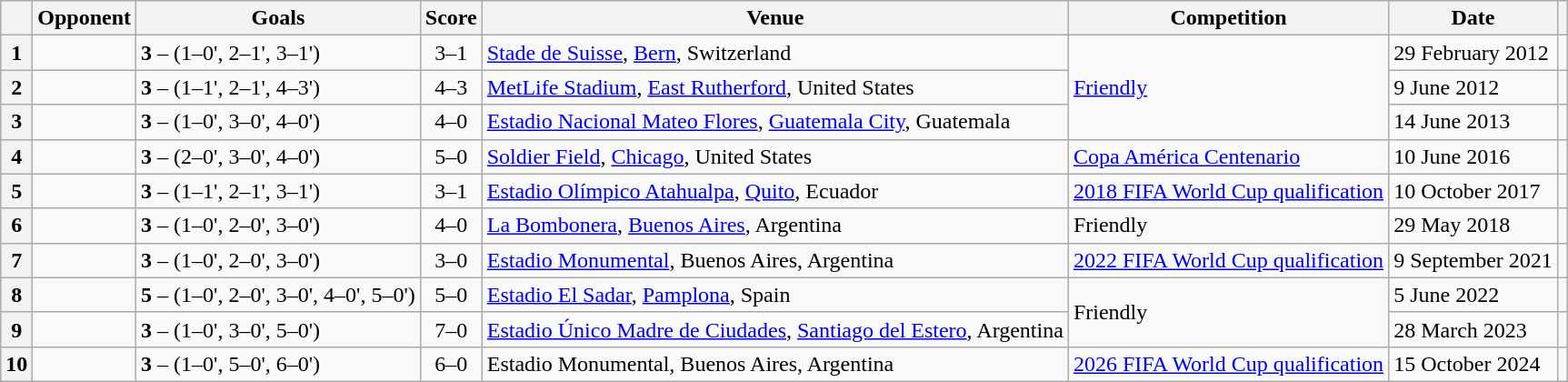<table class="wikitable sortable">
<tr>
<th></th>
<th>Opponent</th>
<th>Goals</th>
<th>Score</th>
<th>Venue</th>
<th>Competition</th>
<th>Date</th>
<th class="unsortable"></th>
</tr>
<tr>
<th style="text-align: center">1</th>
<td data-sort-value="Switzerland"></td>
<td data-sort-value="15"><strong>3</strong> – (1–0', 2–1', 3–1')</td>
<td style="text-align: center" data-sort-value="2">3–1</td>
<td><a href='#'>Stade de Suisse</a>, <a href='#'>Bern</a>, Switzerland</td>
<td rowspan="3"><a href='#'>Friendly</a></td>
<td>29 February 2012</td>
<td style="text-align: center"></td>
</tr>
<tr>
<th style="text-align: center">2</th>
<td data-sort-value="Brazil"></td>
<td data-sort-value="29"><strong>3</strong> – (1–1', 2–1', 4–3')</td>
<td style="text-align: center" data-sort-value="1">4–3</td>
<td><a href='#'>MetLife Stadium</a>, <a href='#'>East Rutherford</a>, United States</td>
<td>9 June 2012</td>
<td style="text-align: center"></td>
</tr>
<tr>
<th style="text-align: center">3</th>
<td data-sort-value="Guatemala"></td>
<td data-sort-value="29"><strong>3</strong> – (1–0', 3–0', 4–0')</td>
<td style="text-align: center" data-sort-value="1">4–0</td>
<td><a href='#'>Estadio Nacional Mateo Flores</a>, <a href='#'>Guatemala City</a>, Guatemala</td>
<td>14 June 2013</td>
<td style="text-align: center"></td>
</tr>
<tr>
<th style="text-align: center">4</th>
<td data-sort-value="Panama"></td>
<td data-sort-value="45"><strong>3</strong> – (2–0', 3–0', 4–0')</td>
<td style="text-align: center" data-sort-value="6">5–0</td>
<td><a href='#'>Soldier Field</a>, <a href='#'>Chicago</a>, United States</td>
<td><a href='#'>Copa América Centenario</a></td>
<td>10 June 2016</td>
<td style="text-align: center"></td>
</tr>
<tr>
<th style="text-align: center">5</th>
<td data-sort-value="Ecuador"></td>
<td data-sort-value="62"><strong>3</strong> – (1–1', 2–1', 3–1')</td>
<td style="text-align: center" data-sort-value="4">3–1</td>
<td><a href='#'>Estadio Olímpico Atahualpa</a>, <a href='#'>Quito</a>, Ecuador</td>
<td><a href='#'>2018 FIFA World Cup qualification</a></td>
<td>10 October 2017</td>
<td style="text-align: center"></td>
</tr>
<tr>
<th style="text-align: center">6</th>
<td data-sort-value="Haiti"></td>
<td data-sort-value="84"><strong>3</strong> – (1–0', 2–0', 3–0')</td>
<td style="text-align: center" data-sort-value="0">4–0</td>
<td><a href='#'>La Bombonera</a>, <a href='#'>Buenos Aires</a>, Argentina</td>
<td>Friendly</td>
<td>29 May 2018</td>
<td style="text-align: center"></td>
</tr>
<tr>
<th style="text-align: center">7</th>
<td data-sort-value="Bolivia"></td>
<td data-sort-value="84"><strong>3</strong> – (1–0', 2–0', 3–0')</td>
<td style="text-align: center" data-sort-value="0">3–0</td>
<td><a href='#'>Estadio Monumental</a>, Buenos Aires, Argentina</td>
<td><a href='#'>2022 FIFA World Cup qualification</a></td>
<td>9 September 2021</td>
<td style="text-align: center"></td>
</tr>
<tr>
<th style="text-align: center">8</th>
<td data-sort-value="Estonia"></td>
<td data-sort-value="84"><strong>5</strong> – (1–0', 2–0', 3–0', 4–0', 5–0')</td>
<td style="text-align: center" data-sort-value="0">5–0</td>
<td><a href='#'>Estadio El Sadar</a>, <a href='#'>Pamplona</a>, Spain</td>
<td rowspan="2">Friendly</td>
<td>5 June 2022</td>
<td style="text-align: center"></td>
</tr>
<tr>
<th style="text-align: center">9</th>
<td data-sort-value="Curaçao"></td>
<td data-sort-value="84"><strong>3</strong> – (1–0', 3–0', 5–0')</td>
<td style="text-align: center" data-sort-value="0">7–0</td>
<td><a href='#'>Estadio Único Madre de Ciudades</a>, <a href='#'>Santiago del Estero</a>, Argentina</td>
<td>28 March 2023</td>
<td style="text-align: center"></td>
</tr>
<tr>
<th style="text-align: center">10</th>
<td data-sort-value="Curaçao"></td>
<td data-sort-value="84"><strong>3</strong> – (1–0', 5–0', 6–0')</td>
<td style="text-align: center" data-sort-value="0">6–0</td>
<td>Estadio Monumental, Buenos Aires, Argentina</td>
<td><a href='#'> 2026 FIFA World Cup qualification</a></td>
<td>15 October 2024</td>
<td style="text-align: center"></td>
</tr>
</table>
